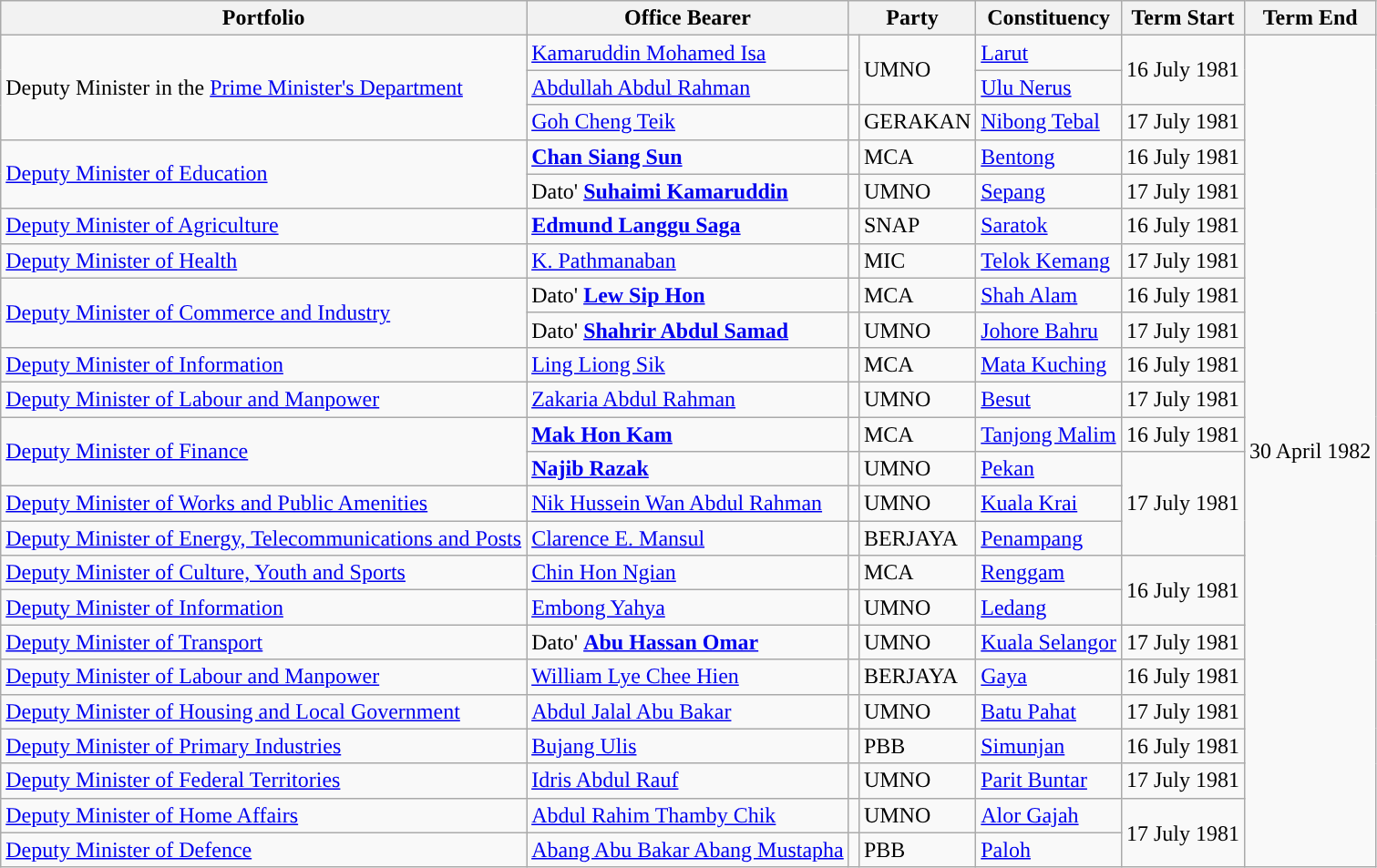<table class="sortable wikitable">
<tr>
<th>Portfolio</th>
<th>Office Bearer</th>
<th colspan=2>Party</th>
<th>Constituency</th>
<th>Term Start</th>
<th>Term End</th>
</tr>
<tr>
<td rowspan="3">Deputy Minister in the <a href='#'>Prime Minister's Department</a></td>
<td><a href='#'>Kamaruddin Mohamed Isa</a> </td>
<td rowspan=2></td>
<td rowspan=2>UMNO</td>
<td><a href='#'>Larut</a></td>
<td rowspan=2>16 July 1981</td>
<td rowspan=24>30 April 1982</td>
</tr>
<tr>
<td><a href='#'>Abdullah Abdul Rahman</a> </td>
<td><a href='#'>Ulu Nerus</a></td>
</tr>
<tr>
<td><a href='#'>Goh Cheng Teik</a> </td>
<td bgcolor=></td>
<td>GERAKAN</td>
<td><a href='#'>Nibong Tebal</a></td>
<td>17 July 1981</td>
</tr>
<tr>
<td rowspan="2"><a href='#'>Deputy Minister of Education</a></td>
<td><strong><a href='#'>Chan Siang Sun</a></strong> </td>
<td></td>
<td>MCA</td>
<td><a href='#'>Bentong</a></td>
<td>16 July 1981</td>
</tr>
<tr>
<td>Dato' <strong><a href='#'>Suhaimi Kamaruddin</a></strong> </td>
<td></td>
<td>UMNO</td>
<td><a href='#'>Sepang</a></td>
<td>17 July 1981</td>
</tr>
<tr>
<td><a href='#'>Deputy Minister of Agriculture</a></td>
<td><strong><a href='#'>Edmund Langgu Saga</a></strong> </td>
<td></td>
<td>SNAP</td>
<td><a href='#'>Saratok</a></td>
<td>16 July 1981</td>
</tr>
<tr>
<td><a href='#'>Deputy Minister of Health</a></td>
<td><a href='#'>K. Pathmanaban</a> </td>
<td></td>
<td>MIC</td>
<td><a href='#'>Telok Kemang</a></td>
<td>17 July 1981</td>
</tr>
<tr>
<td rowspan="2"><a href='#'>Deputy Minister of Commerce and Industry</a></td>
<td>Dato' <strong><a href='#'>Lew Sip Hon</a></strong> </td>
<td></td>
<td>MCA</td>
<td><a href='#'>Shah Alam</a></td>
<td>16 July 1981</td>
</tr>
<tr>
<td>Dato' <strong><a href='#'>Shahrir Abdul Samad</a></strong> </td>
<td></td>
<td>UMNO</td>
<td><a href='#'>Johore Bahru</a></td>
<td>17 July 1981</td>
</tr>
<tr>
<td><a href='#'>Deputy Minister of Information</a></td>
<td><a href='#'>Ling Liong Sik</a> </td>
<td></td>
<td>MCA</td>
<td><a href='#'>Mata Kuching</a></td>
<td>16 July 1981</td>
</tr>
<tr>
<td><a href='#'>Deputy Minister of Labour and Manpower</a></td>
<td><a href='#'>Zakaria Abdul Rahman</a> </td>
<td></td>
<td>UMNO</td>
<td><a href='#'>Besut</a></td>
<td>17 July 1981</td>
</tr>
<tr>
<td rowspan="2"><a href='#'>Deputy Minister of Finance</a></td>
<td><strong><a href='#'>Mak Hon Kam</a></strong> </td>
<td></td>
<td>MCA</td>
<td><a href='#'>Tanjong Malim</a></td>
<td>16 July 1981</td>
</tr>
<tr>
<td><strong><a href='#'>Najib Razak</a></strong> </td>
<td></td>
<td>UMNO</td>
<td><a href='#'>Pekan</a></td>
<td rowspan=3>17 July 1981</td>
</tr>
<tr>
<td><a href='#'>Deputy Minister of Works and Public Amenities</a></td>
<td><a href='#'>Nik Hussein Wan Abdul Rahman</a> </td>
<td></td>
<td>UMNO</td>
<td><a href='#'>Kuala Krai</a></td>
</tr>
<tr>
<td><a href='#'>Deputy Minister of Energy, Telecommunications and Posts</a></td>
<td><a href='#'>Clarence E. Mansul</a> </td>
<td bgcolor=></td>
<td>BERJAYA</td>
<td><a href='#'>Penampang</a></td>
</tr>
<tr>
<td><a href='#'>Deputy Minister of Culture, Youth and Sports</a></td>
<td><a href='#'>Chin Hon Ngian</a> </td>
<td></td>
<td>MCA</td>
<td><a href='#'>Renggam</a></td>
<td rowspan=2>16 July 1981</td>
</tr>
<tr>
<td><a href='#'>Deputy Minister of Information</a></td>
<td><a href='#'>Embong Yahya</a> </td>
<td></td>
<td>UMNO</td>
<td><a href='#'>Ledang</a></td>
</tr>
<tr>
<td><a href='#'>Deputy Minister of Transport</a></td>
<td>Dato' <strong><a href='#'>Abu Hassan Omar</a></strong> </td>
<td></td>
<td>UMNO</td>
<td><a href='#'>Kuala Selangor</a></td>
<td>17 July 1981</td>
</tr>
<tr>
<td><a href='#'>Deputy Minister of Labour and Manpower</a></td>
<td><a href='#'>William Lye Chee Hien</a> </td>
<td bgcolor=></td>
<td>BERJAYA</td>
<td><a href='#'>Gaya</a></td>
<td>16 July 1981</td>
</tr>
<tr>
<td><a href='#'>Deputy Minister of Housing and Local Government</a></td>
<td><a href='#'>Abdul Jalal Abu Bakar</a> </td>
<td></td>
<td>UMNO</td>
<td><a href='#'>Batu Pahat</a></td>
<td>17 July 1981</td>
</tr>
<tr>
<td><a href='#'>Deputy Minister of Primary Industries</a></td>
<td><a href='#'>Bujang Ulis</a> </td>
<td></td>
<td>PBB</td>
<td><a href='#'>Simunjan</a></td>
<td>16 July 1981</td>
</tr>
<tr>
<td><a href='#'>Deputy Minister of Federal Territories</a></td>
<td><a href='#'>Idris Abdul Rauf</a> </td>
<td></td>
<td>UMNO</td>
<td><a href='#'>Parit Buntar</a></td>
<td>17 July 1981</td>
</tr>
<tr>
<td><a href='#'>Deputy Minister of Home Affairs</a></td>
<td><a href='#'>Abdul Rahim Thamby Chik</a> </td>
<td></td>
<td>UMNO</td>
<td><a href='#'>Alor Gajah</a></td>
<td rowspan=2>17 July 1981</td>
</tr>
<tr>
<td><a href='#'>Deputy Minister of Defence</a></td>
<td><a href='#'>Abang Abu Bakar Abang Mustapha</a> </td>
<td></td>
<td>PBB</td>
<td><a href='#'>Paloh</a></td>
</tr>
</table>
